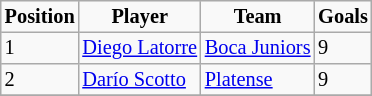<table border="2" cellpadding="2" cellspacing="0" style="margin: 0; background: #f9f9f9; border: 1px #aaa solid; border-collapse: collapse; font-size: 85%;">
<tr>
<th>Position</th>
<th>Player</th>
<th>Team</th>
<th>Goals</th>
</tr>
<tr>
<td>1</td>
<td><a href='#'>Diego Latorre</a></td>
<td><a href='#'>Boca Juniors</a></td>
<td>9</td>
</tr>
<tr>
<td>2</td>
<td><a href='#'>Darío Scotto</a></td>
<td><a href='#'>Platense</a></td>
<td>9</td>
</tr>
<tr>
</tr>
</table>
